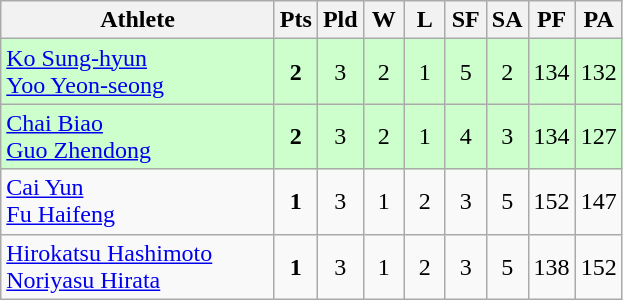<table class=wikitable style="text-align:center">
<tr>
<th width=175>Athlete</th>
<th width=20>Pts</th>
<th width=20>Pld</th>
<th width=20>W</th>
<th width=20>L</th>
<th width=20>SF</th>
<th width=20>SA</th>
<th width=20>PF</th>
<th width=20>PA</th>
</tr>
<tr bgcolor=ccffcc>
<td style="text-align:left"> <a href='#'>Ko Sung-hyun</a><br> <a href='#'>Yoo Yeon-seong</a></td>
<td><strong>2</strong></td>
<td>3</td>
<td>2</td>
<td>1</td>
<td>5</td>
<td>2</td>
<td>134</td>
<td>132</td>
</tr>
<tr bgcolor=ccffcc>
<td style="text-align:left"> <a href='#'>Chai Biao</a><br> <a href='#'>Guo Zhendong</a></td>
<td><strong>2</strong></td>
<td>3</td>
<td>2</td>
<td>1</td>
<td>4</td>
<td>3</td>
<td>134</td>
<td>127</td>
</tr>
<tr bgcolor=>
<td style="text-align:left"> <a href='#'>Cai Yun</a><br> <a href='#'>Fu Haifeng</a></td>
<td><strong>1</strong></td>
<td>3</td>
<td>1</td>
<td>2</td>
<td>3</td>
<td>5</td>
<td>152</td>
<td>147</td>
</tr>
<tr bgcolor=>
<td style="text-align:left"> <a href='#'>Hirokatsu Hashimoto</a><br> <a href='#'>Noriyasu Hirata</a></td>
<td><strong>1</strong></td>
<td>3</td>
<td>1</td>
<td>2</td>
<td>3</td>
<td>5</td>
<td>138</td>
<td>152</td>
</tr>
</table>
